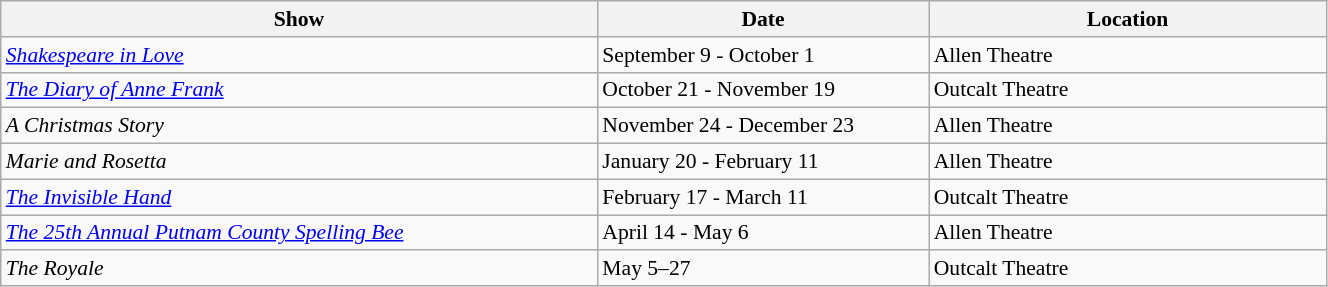<table class="wikitable" style="font-size:90%; width:70%">
<tr>
<th style="width:45%;">Show</th>
<th style="width:25%;">Date</th>
<th style="width:30%;">Location</th>
</tr>
<tr>
<td><em><a href='#'>Shakespeare in Love</a></em></td>
<td>September 9 - October 1</td>
<td>Allen Theatre</td>
</tr>
<tr>
<td><em><a href='#'>The Diary of Anne Frank</a></em></td>
<td>October 21 - November 19</td>
<td>Outcalt Theatre</td>
</tr>
<tr>
<td><em>A Christmas Story</em></td>
<td>November 24 - December 23</td>
<td>Allen Theatre</td>
</tr>
<tr>
<td><em>Marie and Rosetta</em></td>
<td>January 20 - February 11</td>
<td>Allen Theatre</td>
</tr>
<tr>
<td><em><a href='#'>The Invisible Hand</a></em></td>
<td>February 17 - March 11</td>
<td>Outcalt Theatre</td>
</tr>
<tr>
<td><em><a href='#'>The 25th Annual Putnam County Spelling Bee</a></em></td>
<td>April 14 - May 6</td>
<td>Allen Theatre</td>
</tr>
<tr>
<td><em>The Royale</em></td>
<td>May 5–27</td>
<td>Outcalt Theatre</td>
</tr>
</table>
